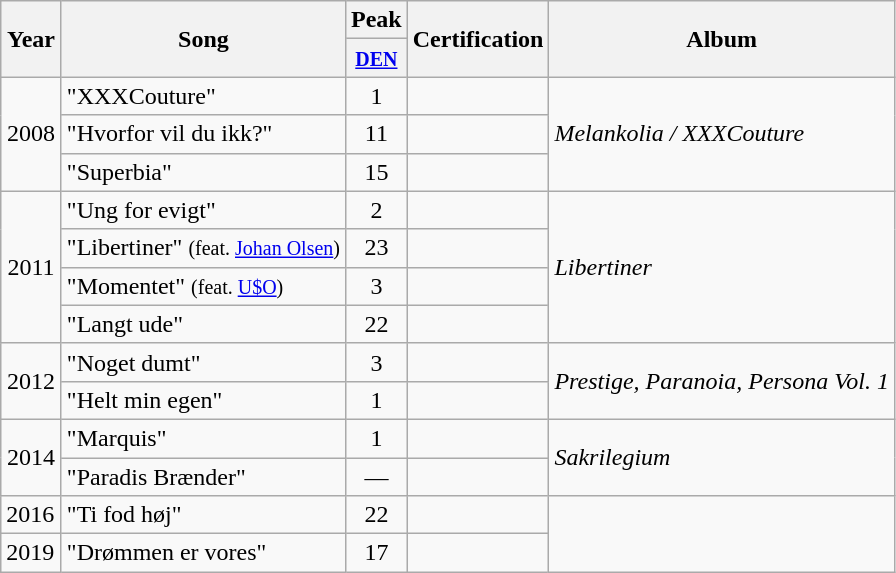<table class="wikitable">
<tr>
<th rowspan="2" style="width:33px; text-align:center;">Year</th>
<th rowspan="2">Song</th>
<th>Peak</th>
<th rowspan="2">Certification</th>
<th rowspan="2">Album</th>
</tr>
<tr>
<th style="text-align:center;"><a href='#'><small>DEN</small></a><br></th>
</tr>
<tr>
<td rowspan="3" style="text-align:center;">2008</td>
<td>"XXXCouture"</td>
<td style="text-align:center;">1</td>
<td></td>
<td rowspan="3" style="text-align:left;"><em>Melankolia / XXXCouture</em></td>
</tr>
<tr>
<td>"Hvorfor vil du ikk?"</td>
<td style="text-align:center;">11</td>
<td></td>
</tr>
<tr>
<td>"Superbia"</td>
<td style="text-align:center;">15</td>
<td></td>
</tr>
<tr>
<td rowspan="4" style="text-align:center;">2011</td>
<td>"Ung for evigt"</td>
<td style="text-align:center;">2</td>
<td></td>
<td rowspan="4" style="text-align:left;"><em>Libertiner</em></td>
</tr>
<tr>
<td>"Libertiner" <small>(feat. <a href='#'>Johan Olsen</a>)</small></td>
<td style="text-align:center;">23</td>
<td></td>
</tr>
<tr>
<td>"Momentet" <small>(feat. <a href='#'>U$O</a>)</small></td>
<td style="text-align:center;">3</td>
<td></td>
</tr>
<tr>
<td>"Langt ude"</td>
<td style="text-align:center;">22</td>
<td></td>
</tr>
<tr>
<td rowspan="2" style="text-align:center;">2012</td>
<td>"Noget dumt"</td>
<td style="text-align:center;">3</td>
<td></td>
<td rowspan="2" style="text-align:left;"><em>Prestige, Paranoia, Persona Vol. 1</em></td>
</tr>
<tr>
<td>"Helt min egen"</td>
<td style="text-align:center;">1</td>
<td></td>
</tr>
<tr>
<td rowspan="2" style="text-align:center;">2014</td>
<td>"Marquis"</td>
<td style="text-align:center;">1</td>
<td></td>
<td rowspan="2" style="text-align:left;"><em>Sakrilegium</em></td>
</tr>
<tr>
<td>"Paradis Brænder"</td>
<td style="text-align:center;">—</td>
<td></td>
</tr>
<tr>
<td tyle="text-align:center;">2016</td>
<td>"Ti fod høj"</td>
<td style="text-align:center;">22<br></td>
<td></td>
<td rowspan="2" style="text-align:left;"></td>
</tr>
<tr>
<td tyle="text-align:center;">2019</td>
<td>"Drømmen er vores"</td>
<td style="text-align:center;">17<br></td>
<td></td>
</tr>
</table>
